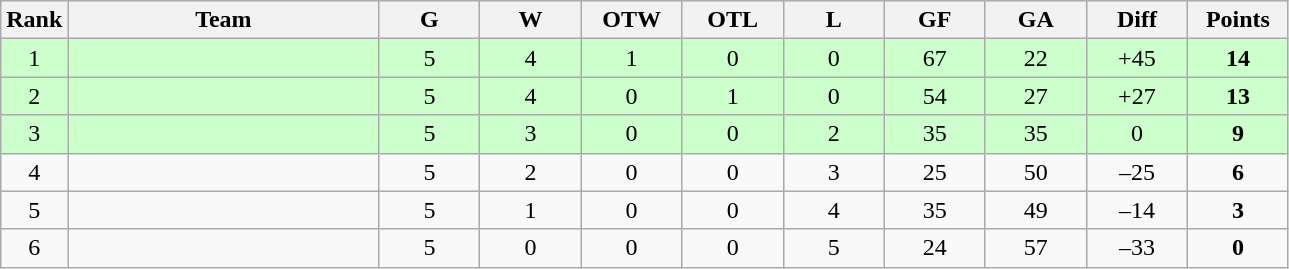<table class=wikitable style="text-align:center">
<tr>
<th width="25">Rank</th>
<th width="200">Team</th>
<th width="60">G</th>
<th width="60">W</th>
<th width="60">OTW</th>
<th width="60">OTL</th>
<th width="60">L</th>
<th width="60">GF</th>
<th width="60">GA</th>
<th width="60">Diff</th>
<th width="60">Points</th>
</tr>
<tr bgcolor=#CCFFCC>
<td>1</td>
<td align=left></td>
<td>5</td>
<td>4</td>
<td>1</td>
<td>0</td>
<td>0</td>
<td>67</td>
<td>22</td>
<td>+45</td>
<td><strong>14</strong></td>
</tr>
<tr bgcolor=#CCFFCC>
<td>2</td>
<td align=left></td>
<td>5</td>
<td>4</td>
<td>0</td>
<td>1</td>
<td>0</td>
<td>54</td>
<td>27</td>
<td>+27</td>
<td><strong>13</strong></td>
</tr>
<tr bgcolor=#CCFFCC>
<td>3</td>
<td align=left></td>
<td>5</td>
<td>3</td>
<td>0</td>
<td>0</td>
<td>2</td>
<td>35</td>
<td>35</td>
<td>0</td>
<td><strong>9</strong></td>
</tr>
<tr>
<td>4</td>
<td align=left></td>
<td>5</td>
<td>2</td>
<td>0</td>
<td>0</td>
<td>3</td>
<td>25</td>
<td>50</td>
<td>–25</td>
<td><strong>6</strong></td>
</tr>
<tr>
<td>5</td>
<td align=left></td>
<td>5</td>
<td>1</td>
<td>0</td>
<td>0</td>
<td>4</td>
<td>35</td>
<td>49</td>
<td>–14</td>
<td><strong>3</strong></td>
</tr>
<tr>
<td>6</td>
<td align=left></td>
<td>5</td>
<td>0</td>
<td>0</td>
<td>0</td>
<td>5</td>
<td>24</td>
<td>57</td>
<td>–33</td>
<td><strong>0</strong></td>
</tr>
</table>
